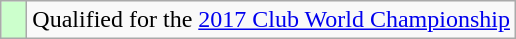<table class="wikitable" style="text-align: left;">
<tr>
<td width=10px bgcolor=#ccffcc></td>
<td>Qualified for the <a href='#'>2017 Club World Championship</a></td>
</tr>
</table>
